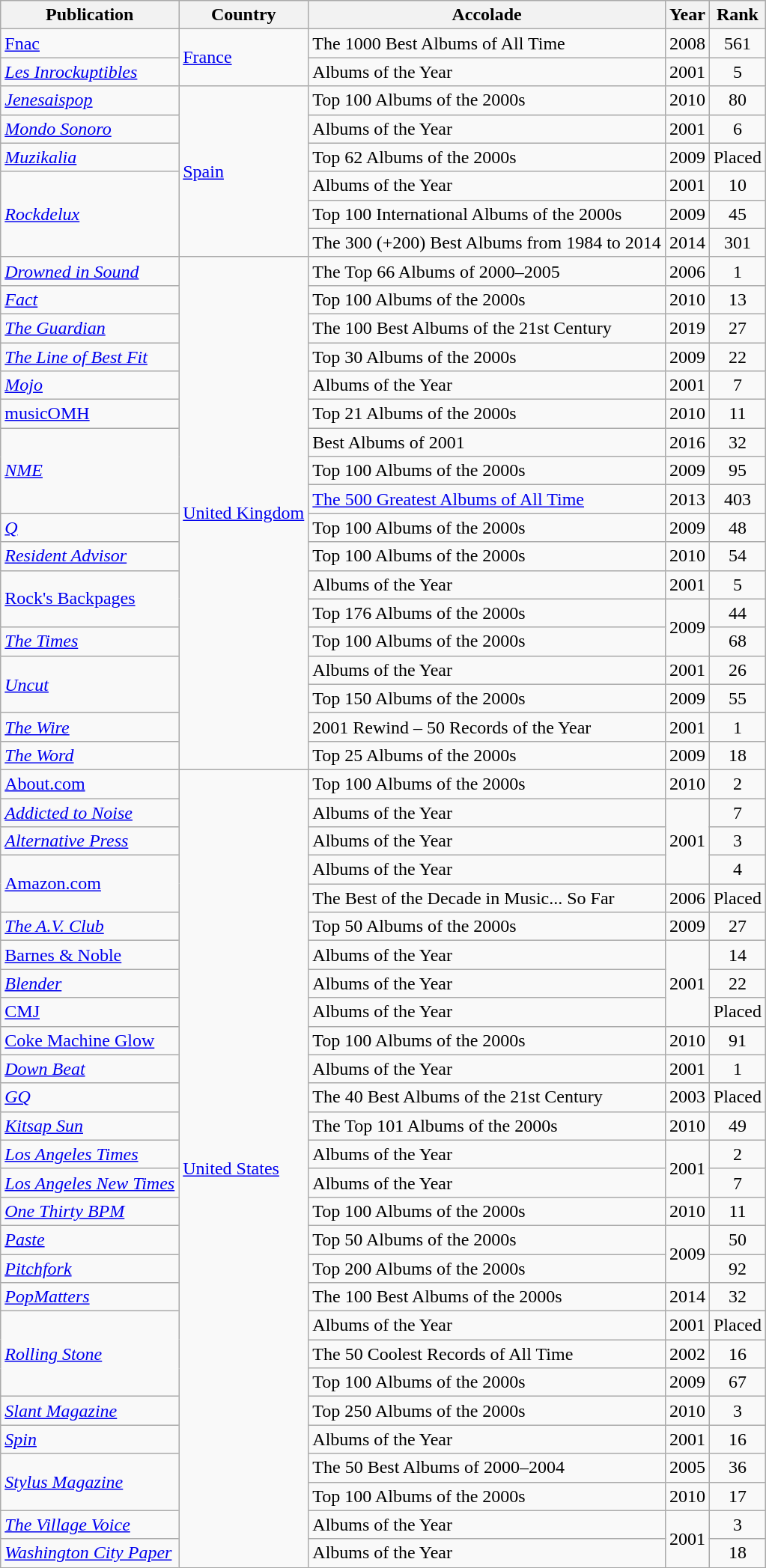<table class="wikitable sortable">
<tr>
<th>Publication</th>
<th>Country</th>
<th>Accolade</th>
<th>Year</th>
<th>Rank</th>
</tr>
<tr>
<td><a href='#'>Fnac</a></td>
<td rowspan="2"><a href='#'>France</a></td>
<td>The 1000 Best Albums of All Time</td>
<td>2008</td>
<td style="text-align:center;">561</td>
</tr>
<tr>
<td><em><a href='#'>Les Inrockuptibles</a></em></td>
<td>Albums of the Year</td>
<td>2001</td>
<td style="text-align:center;">5</td>
</tr>
<tr>
<td><em><a href='#'>Jenesaispop</a></em></td>
<td rowspan="6"><a href='#'>Spain</a></td>
<td>Top 100 Albums of the 2000s</td>
<td>2010</td>
<td style="text-align:center;">80</td>
</tr>
<tr>
<td><em><a href='#'>Mondo Sonoro</a></em></td>
<td>Albums of the Year</td>
<td>2001</td>
<td style="text-align:center;">6</td>
</tr>
<tr>
<td><em><a href='#'>Muzikalia</a></em></td>
<td>Top 62 Albums of the 2000s</td>
<td>2009</td>
<td style="text-align:center;">Placed</td>
</tr>
<tr>
<td rowspan="3"><em><a href='#'>Rockdelux</a></em></td>
<td>Albums of the Year</td>
<td>2001</td>
<td style="text-align:center;">10</td>
</tr>
<tr>
<td>Top 100 International Albums of the 2000s</td>
<td>2009</td>
<td style="text-align:center;">45</td>
</tr>
<tr>
<td>The 300 (+200) Best Albums from 1984 to 2014</td>
<td>2014</td>
<td style="text-align:center;">301</td>
</tr>
<tr>
<td><em><a href='#'>Drowned in Sound</a></em></td>
<td rowspan="18"><a href='#'>United Kingdom</a></td>
<td>The Top 66 Albums of 2000–2005</td>
<td>2006</td>
<td style="text-align:center;">1</td>
</tr>
<tr>
<td><em><a href='#'>Fact</a></em></td>
<td>Top 100 Albums of the 2000s</td>
<td>2010</td>
<td style="text-align:center;">13</td>
</tr>
<tr>
<td><em><a href='#'>The Guardian</a></em></td>
<td>The 100 Best Albums of the 21st Century</td>
<td>2019</td>
<td style="text-align:center;">27</td>
</tr>
<tr>
<td><em><a href='#'>The Line of Best Fit</a></em></td>
<td>Top 30 Albums of the 2000s</td>
<td>2009</td>
<td style="text-align:center;">22</td>
</tr>
<tr>
<td><em><a href='#'>Mojo</a></em></td>
<td>Albums of the Year</td>
<td>2001</td>
<td style="text-align:center;">7</td>
</tr>
<tr>
<td><a href='#'>musicOMH</a></td>
<td>Top 21 Albums of the 2000s</td>
<td>2010</td>
<td style="text-align:center;">11</td>
</tr>
<tr>
<td rowspan="3"><em><a href='#'>NME</a></em></td>
<td>Best Albums of 2001</td>
<td>2016</td>
<td style="text-align:center;">32</td>
</tr>
<tr>
<td>Top 100 Albums of the 2000s</td>
<td>2009</td>
<td style="text-align:center;">95</td>
</tr>
<tr>
<td><a href='#'>The 500 Greatest Albums of All Time</a></td>
<td>2013</td>
<td style="text-align:center;">403</td>
</tr>
<tr>
<td><em><a href='#'>Q</a></em></td>
<td>Top 100 Albums of the 2000s</td>
<td>2009</td>
<td style="text-align:center;">48</td>
</tr>
<tr>
<td><em><a href='#'>Resident Advisor</a></em></td>
<td>Top 100 Albums of the 2000s</td>
<td>2010</td>
<td style="text-align:center;">54</td>
</tr>
<tr>
<td rowspan="2"><a href='#'>Rock's Backpages</a></td>
<td>Albums of the Year</td>
<td>2001</td>
<td style="text-align:center;">5</td>
</tr>
<tr>
<td>Top 176 Albums of the 2000s</td>
<td rowspan="2">2009</td>
<td style="text-align:center;">44</td>
</tr>
<tr>
<td><em><a href='#'>The Times</a></em></td>
<td>Top 100 Albums of the 2000s</td>
<td style="text-align:center;">68</td>
</tr>
<tr>
<td rowspan="2"><em><a href='#'>Uncut</a></em></td>
<td>Albums of the Year</td>
<td>2001</td>
<td style="text-align:center;">26</td>
</tr>
<tr>
<td>Top 150 Albums of the 2000s</td>
<td>2009</td>
<td style="text-align:center;">55</td>
</tr>
<tr>
<td><em><a href='#'>The Wire</a></em></td>
<td>2001 Rewind – 50 Records of the Year</td>
<td>2001</td>
<td style="text-align:center;">1</td>
</tr>
<tr>
<td><em><a href='#'>The Word</a></em></td>
<td>Top 25 Albums of the 2000s</td>
<td>2009</td>
<td style="text-align:center;">18</td>
</tr>
<tr>
<td><a href='#'>About.com</a></td>
<td rowspan="28"><a href='#'>United States</a></td>
<td>Top 100 Albums of the 2000s</td>
<td>2010</td>
<td style="text-align:center;">2</td>
</tr>
<tr>
<td><em><a href='#'>Addicted to Noise</a></em></td>
<td>Albums of the Year</td>
<td rowspan="3">2001</td>
<td style="text-align:center;">7</td>
</tr>
<tr>
<td><em><a href='#'>Alternative Press</a></em></td>
<td>Albums of the Year</td>
<td style="text-align:center;">3</td>
</tr>
<tr>
<td rowspan="2"><a href='#'>Amazon.com</a></td>
<td>Albums of the Year</td>
<td style="text-align:center;">4</td>
</tr>
<tr>
<td>The Best of the Decade in Music... So Far</td>
<td>2006</td>
<td style="text-align:center;">Placed</td>
</tr>
<tr>
<td><em><a href='#'>The A.V. Club</a></em></td>
<td>Top 50 Albums of the 2000s</td>
<td>2009</td>
<td style="text-align:center;">27</td>
</tr>
<tr>
<td><a href='#'>Barnes & Noble</a></td>
<td>Albums of the Year</td>
<td rowspan="3">2001</td>
<td style="text-align:center;">14</td>
</tr>
<tr>
<td><em><a href='#'>Blender</a></em></td>
<td>Albums of the Year</td>
<td style="text-align:center;">22</td>
</tr>
<tr>
<td><a href='#'>CMJ</a></td>
<td>Albums of the Year</td>
<td style="text-align:center;">Placed</td>
</tr>
<tr>
<td><a href='#'>Coke Machine Glow</a></td>
<td>Top 100 Albums of the 2000s</td>
<td>2010</td>
<td style="text-align:center;">91</td>
</tr>
<tr>
<td><em><a href='#'>Down Beat</a></em></td>
<td>Albums of the Year</td>
<td>2001</td>
<td style="text-align:center;">1</td>
</tr>
<tr>
<td><em><a href='#'>GQ</a></em></td>
<td>The 40 Best Albums of the 21st Century</td>
<td>2003</td>
<td style="text-align:center;">Placed</td>
</tr>
<tr>
<td><em><a href='#'>Kitsap Sun</a></em></td>
<td>The Top 101 Albums of the 2000s</td>
<td>2010</td>
<td style="text-align:center;">49</td>
</tr>
<tr>
<td><em><a href='#'>Los Angeles Times</a></em></td>
<td>Albums of the Year</td>
<td rowspan="2">2001</td>
<td style="text-align:center;">2</td>
</tr>
<tr>
<td><em><a href='#'>Los Angeles New Times</a></em></td>
<td>Albums of the Year</td>
<td style="text-align:center;">7</td>
</tr>
<tr>
<td><em><a href='#'>One Thirty BPM</a></em></td>
<td>Top 100 Albums of the 2000s</td>
<td>2010</td>
<td style="text-align:center;">11</td>
</tr>
<tr>
<td><em><a href='#'>Paste</a></em></td>
<td>Top 50 Albums of the 2000s</td>
<td rowspan="2">2009</td>
<td style="text-align:center;">50</td>
</tr>
<tr>
<td><em><a href='#'>Pitchfork</a></em></td>
<td>Top 200 Albums of the 2000s</td>
<td style="text-align:center;">92</td>
</tr>
<tr>
<td><em><a href='#'>PopMatters</a></em></td>
<td>The 100 Best Albums of the 2000s</td>
<td>2014</td>
<td style="text-align:center;">32</td>
</tr>
<tr>
<td rowspan="3"><em><a href='#'>Rolling Stone</a></em></td>
<td>Albums of the Year</td>
<td>2001</td>
<td style="text-align:center;">Placed</td>
</tr>
<tr>
<td>The 50 Coolest Records of All Time</td>
<td>2002</td>
<td style="text-align:center;">16</td>
</tr>
<tr>
<td>Top 100 Albums of the 2000s</td>
<td>2009</td>
<td style="text-align:center;">67</td>
</tr>
<tr>
<td><em><a href='#'>Slant Magazine</a></em></td>
<td>Top 250 Albums of the 2000s</td>
<td>2010</td>
<td style="text-align:center;">3</td>
</tr>
<tr>
<td><em><a href='#'>Spin</a></em></td>
<td>Albums of the Year</td>
<td>2001</td>
<td style="text-align:center;">16</td>
</tr>
<tr>
<td rowspan="2"><em><a href='#'>Stylus Magazine</a></em></td>
<td>The 50 Best Albums of 2000–2004</td>
<td>2005</td>
<td style="text-align:center;">36</td>
</tr>
<tr>
<td>Top 100 Albums of the 2000s</td>
<td>2010</td>
<td style="text-align:center;">17</td>
</tr>
<tr>
<td><em><a href='#'>The Village Voice</a></em></td>
<td>Albums of the Year</td>
<td rowspan="2">2001</td>
<td style="text-align:center;">3</td>
</tr>
<tr>
<td><em><a href='#'>Washington City Paper</a></em></td>
<td>Albums of the Year</td>
<td style="text-align:center;">18</td>
</tr>
</table>
